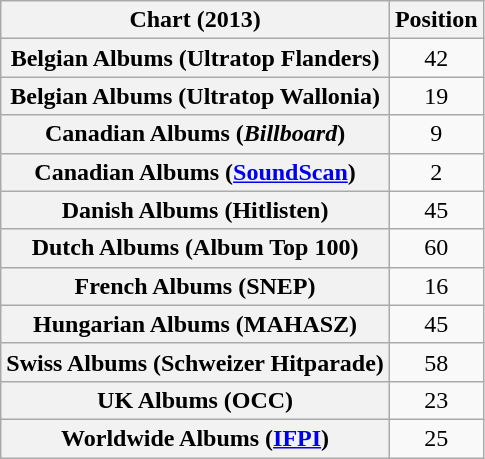<table class="wikitable sortable plainrowheaders" style="text-align:center">
<tr>
<th scope="col">Chart (2013)</th>
<th scope="col">Position</th>
</tr>
<tr>
<th scope="row">Belgian Albums (Ultratop Flanders)</th>
<td>42</td>
</tr>
<tr>
<th scope="row">Belgian Albums (Ultratop Wallonia)</th>
<td>19</td>
</tr>
<tr>
<th scope="row">Canadian Albums (<em>Billboard</em>)</th>
<td>9</td>
</tr>
<tr>
<th scope="row">Canadian Albums (<a href='#'>SoundScan</a>)</th>
<td>2</td>
</tr>
<tr>
<th scope="row">Danish Albums (Hitlisten)</th>
<td>45</td>
</tr>
<tr>
<th scope="row">Dutch Albums (Album Top 100)</th>
<td>60</td>
</tr>
<tr>
<th scope="row">French Albums (SNEP)</th>
<td>16</td>
</tr>
<tr>
<th scope="row">Hungarian Albums (MAHASZ)</th>
<td>45</td>
</tr>
<tr>
<th scope="row">Swiss Albums (Schweizer Hitparade)</th>
<td>58</td>
</tr>
<tr>
<th scope="row">UK Albums (OCC)</th>
<td>23</td>
</tr>
<tr>
<th scope="row">Worldwide Albums (<a href='#'>IFPI</a>)</th>
<td>25</td>
</tr>
</table>
